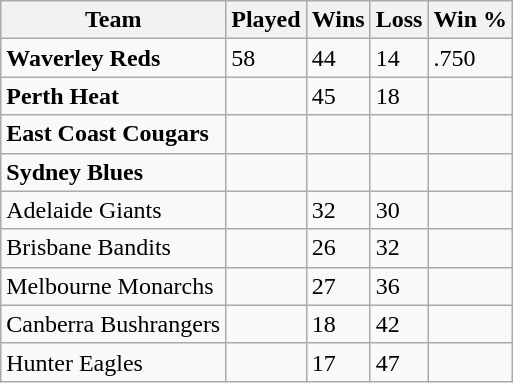<table class="wikitable">
<tr>
<th>Team</th>
<th>Played</th>
<th>Wins</th>
<th>Loss</th>
<th>Win %</th>
</tr>
<tr>
<td><strong>Waverley Reds</strong></td>
<td>58</td>
<td>44</td>
<td>14</td>
<td>.750</td>
</tr>
<tr>
<td><strong>Perth Heat</strong></td>
<td></td>
<td>45</td>
<td>18</td>
<td></td>
</tr>
<tr>
<td><strong>East Coast Cougars</strong></td>
<td></td>
<td></td>
<td></td>
<td></td>
</tr>
<tr>
<td><strong>Sydney Blues</strong></td>
<td></td>
<td></td>
<td></td>
<td></td>
</tr>
<tr>
<td>Adelaide Giants</td>
<td></td>
<td>32</td>
<td>30</td>
<td></td>
</tr>
<tr>
<td>Brisbane Bandits</td>
<td></td>
<td>26</td>
<td>32</td>
<td></td>
</tr>
<tr>
<td>Melbourne Monarchs</td>
<td></td>
<td>27</td>
<td>36</td>
<td></td>
</tr>
<tr>
<td>Canberra Bushrangers</td>
<td></td>
<td>18</td>
<td>42</td>
<td></td>
</tr>
<tr>
<td>Hunter Eagles</td>
<td></td>
<td>17</td>
<td>47</td>
<td></td>
</tr>
</table>
